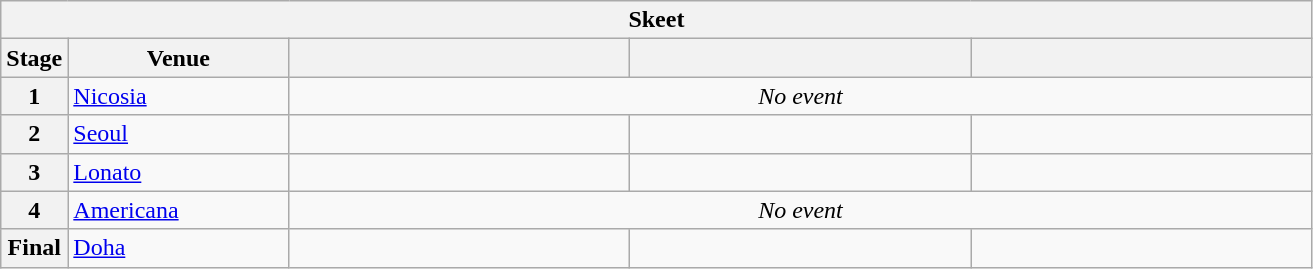<table class="wikitable">
<tr>
<th colspan="5">Skeet</th>
</tr>
<tr>
<th>Stage</th>
<th width=140>Venue</th>
<th width=220></th>
<th width=220></th>
<th width=220></th>
</tr>
<tr>
<th>1</th>
<td> <a href='#'>Nicosia</a></td>
<td align = center colspan="3"><em>No event</em></td>
</tr>
<tr>
<th>2</th>
<td> <a href='#'>Seoul</a></td>
<td></td>
<td></td>
<td></td>
</tr>
<tr>
<th>3</th>
<td> <a href='#'>Lonato</a></td>
<td></td>
<td></td>
<td></td>
</tr>
<tr>
<th>4</th>
<td> <a href='#'>Americana</a></td>
<td align = center colspan="3"><em>No event</em></td>
</tr>
<tr>
<th>Final</th>
<td> <a href='#'>Doha</a></td>
<td></td>
<td></td>
<td></td>
</tr>
</table>
